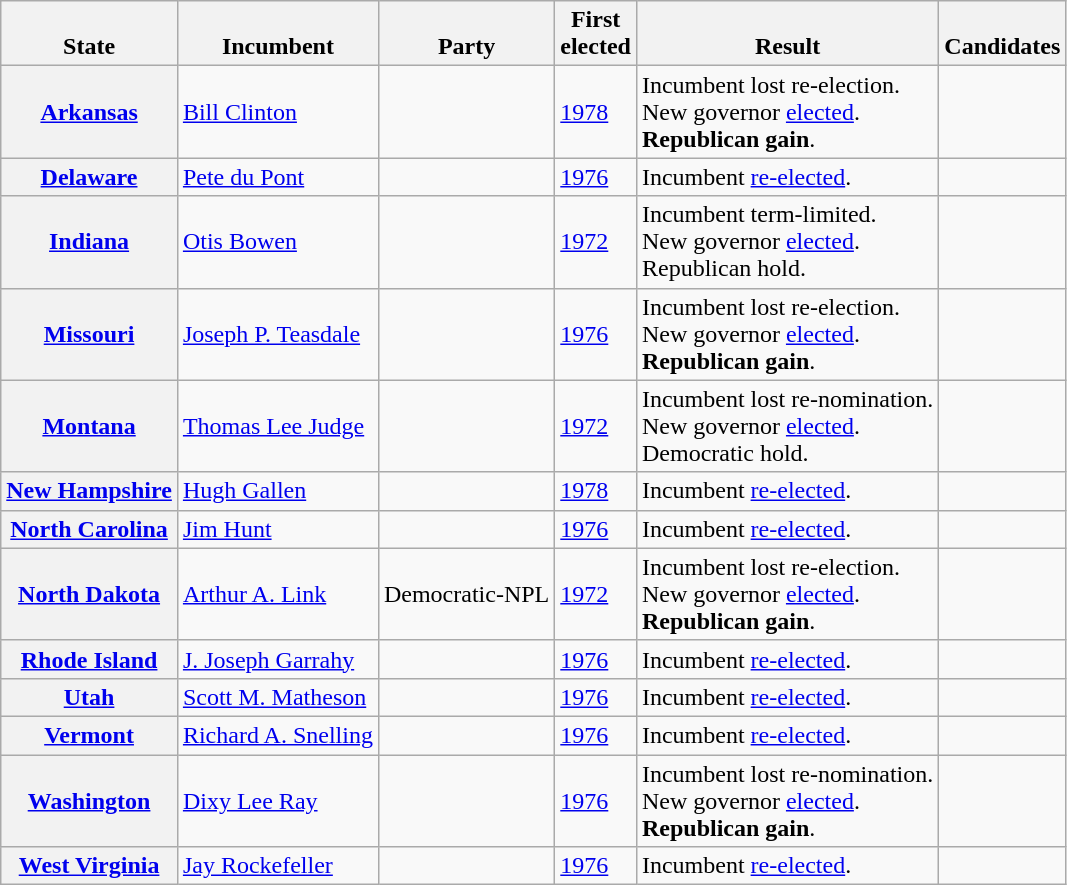<table class="wikitable sortable">
<tr valign=bottom>
<th>State</th>
<th>Incumbent</th>
<th>Party</th>
<th>First<br>elected</th>
<th>Result</th>
<th>Candidates</th>
</tr>
<tr>
<th><a href='#'>Arkansas</a></th>
<td><a href='#'>Bill Clinton</a></td>
<td></td>
<td><a href='#'>1978</a></td>
<td>Incumbent lost re-election. <br> New governor <a href='#'>elected</a>. <br> <strong>Republican gain</strong>.</td>
<td nowrap></td>
</tr>
<tr>
<th><a href='#'>Delaware</a></th>
<td><a href='#'>Pete du Pont</a></td>
<td></td>
<td><a href='#'>1976</a></td>
<td>Incumbent <a href='#'>re-elected</a>.</td>
<td nowrap></td>
</tr>
<tr>
<th><a href='#'>Indiana</a></th>
<td><a href='#'>Otis Bowen</a></td>
<td></td>
<td><a href='#'>1972</a></td>
<td>Incumbent term-limited. <br> New governor <a href='#'>elected</a>. <br> Republican hold.</td>
<td nowrap></td>
</tr>
<tr>
<th><a href='#'>Missouri</a></th>
<td><a href='#'>Joseph P. Teasdale</a></td>
<td></td>
<td><a href='#'>1976</a></td>
<td>Incumbent lost re-election. <br> New governor <a href='#'>elected</a>. <br> <strong>Republican gain</strong>.</td>
<td nowrap></td>
</tr>
<tr>
<th><a href='#'>Montana</a></th>
<td><a href='#'>Thomas Lee Judge</a></td>
<td></td>
<td><a href='#'>1972</a></td>
<td>Incumbent lost re-nomination. <br> New governor <a href='#'>elected</a>. <br> Democratic hold.</td>
<td nowrap></td>
</tr>
<tr>
<th><a href='#'>New Hampshire</a></th>
<td><a href='#'>Hugh Gallen</a></td>
<td></td>
<td><a href='#'>1978</a></td>
<td>Incumbent <a href='#'>re-elected</a>.</td>
<td nowrap></td>
</tr>
<tr>
<th><a href='#'>North Carolina</a></th>
<td><a href='#'>Jim Hunt</a></td>
<td></td>
<td><a href='#'>1976</a></td>
<td>Incumbent <a href='#'>re-elected</a>.</td>
<td nowrap></td>
</tr>
<tr>
<th><a href='#'>North Dakota</a></th>
<td><a href='#'>Arthur A. Link</a></td>
<td>Democratic-NPL</td>
<td><a href='#'>1972</a></td>
<td>Incumbent lost re-election. <br> New governor <a href='#'>elected</a>. <br> <strong>Republican gain</strong>.</td>
<td nowrap></td>
</tr>
<tr>
<th><a href='#'>Rhode Island</a></th>
<td><a href='#'>J. Joseph Garrahy</a></td>
<td></td>
<td><a href='#'>1976</a></td>
<td>Incumbent <a href='#'>re-elected</a>.</td>
<td nowrap></td>
</tr>
<tr>
<th><a href='#'>Utah</a></th>
<td><a href='#'>Scott M. Matheson</a></td>
<td></td>
<td><a href='#'>1976</a></td>
<td>Incumbent <a href='#'>re-elected</a>.</td>
<td nowrap></td>
</tr>
<tr>
<th><a href='#'>Vermont</a></th>
<td><a href='#'>Richard A. Snelling</a></td>
<td></td>
<td><a href='#'>1976</a></td>
<td>Incumbent <a href='#'>re-elected</a>.</td>
<td nowrap></td>
</tr>
<tr>
<th><a href='#'>Washington</a></th>
<td><a href='#'>Dixy Lee Ray</a></td>
<td></td>
<td><a href='#'>1976</a></td>
<td>Incumbent lost re-nomination. <br> New governor <a href='#'>elected</a>. <br> <strong>Republican gain</strong>.</td>
<td nowrap></td>
</tr>
<tr>
<th><a href='#'>West Virginia</a></th>
<td><a href='#'>Jay Rockefeller</a></td>
<td></td>
<td><a href='#'>1976</a></td>
<td>Incumbent <a href='#'>re-elected</a>.</td>
<td nowrap></td>
</tr>
</table>
